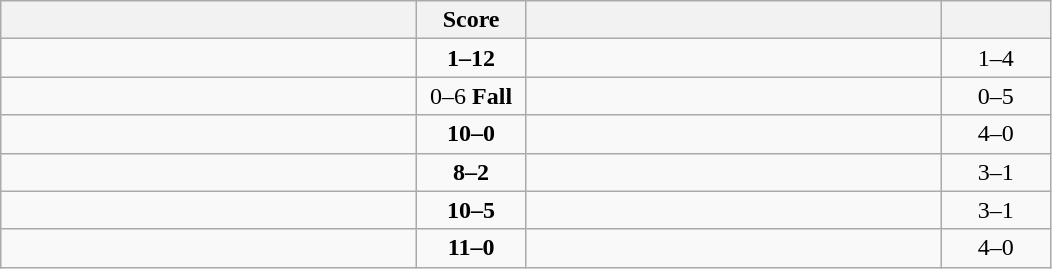<table class="wikitable" style="text-align: center; ">
<tr>
<th align="right" width="270"></th>
<th width="65">Score</th>
<th align="left" width="270"></th>
<th width="65"></th>
</tr>
<tr>
<td align="left"></td>
<td><strong>1–12</strong></td>
<td align="left"><strong></strong></td>
<td>1–4 <strong></strong></td>
</tr>
<tr>
<td align="left"></td>
<td>0–6 <strong>Fall</strong></td>
<td align="left"><strong></strong></td>
<td>0–5 <strong></strong></td>
</tr>
<tr>
<td align="left"><strong></strong></td>
<td><strong>10–0</strong></td>
<td align="left"></td>
<td>4–0 <strong></strong></td>
</tr>
<tr>
<td align="left"><strong></strong></td>
<td><strong>8–2</strong></td>
<td align="left"></td>
<td>3–1 <strong></strong></td>
</tr>
<tr>
<td align="left"><strong></strong></td>
<td><strong>10–5</strong></td>
<td align="left"></td>
<td>3–1 <strong></strong></td>
</tr>
<tr>
<td align="left"><strong></strong></td>
<td><strong>11–0</strong></td>
<td align="left"></td>
<td>4–0 <strong></strong></td>
</tr>
</table>
